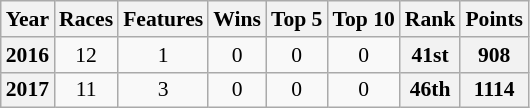<table class="wikitable" style="text-align:center; font-size:90%">
<tr>
<th>Year</th>
<th>Races</th>
<th>Features</th>
<th>Wins</th>
<th>Top 5</th>
<th>Top 10</th>
<th>Rank</th>
<th>Points</th>
</tr>
<tr>
<th>2016</th>
<td>12</td>
<td>1</td>
<td>0</td>
<td>0</td>
<td>0</td>
<th>41st</th>
<th>908</th>
</tr>
<tr>
<th>2017</th>
<td>11</td>
<td>3</td>
<td>0</td>
<td>0</td>
<td>0</td>
<th>46th</th>
<th>1114</th>
</tr>
</table>
